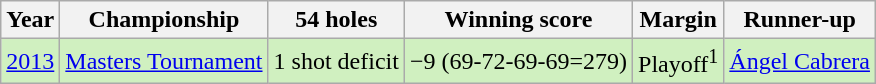<table class="wikitable">
<tr>
<th>Year</th>
<th>Championship</th>
<th>54 holes</th>
<th>Winning score</th>
<th>Margin</th>
<th>Runner-up</th>
</tr>
<tr style="background:#d0f0c0;">
<td><a href='#'>2013</a></td>
<td><a href='#'>Masters Tournament</a></td>
<td>1 shot deficit</td>
<td>−9 (69-72-69-69=279)</td>
<td>Playoff<sup>1</sup></td>
<td> <a href='#'>Ángel Cabrera</a></td>
</tr>
</table>
